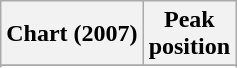<table class="wikitable sortable plainrowheaders" style="text-align:center">
<tr>
<th scope="col">Chart (2007)</th>
<th scope="col">Peak<br>position</th>
</tr>
<tr>
</tr>
<tr>
</tr>
<tr>
</tr>
<tr>
</tr>
<tr>
</tr>
<tr>
</tr>
<tr>
</tr>
<tr>
</tr>
<tr>
</tr>
<tr>
</tr>
<tr>
</tr>
<tr>
</tr>
</table>
